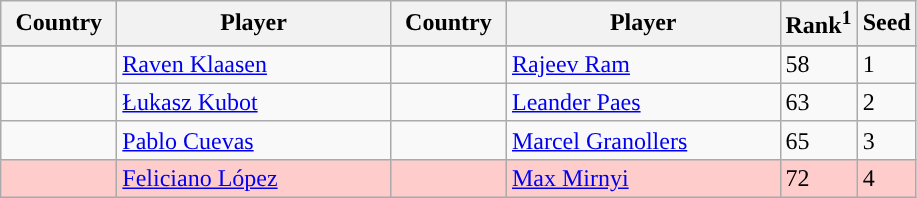<table class="sortable wikitable">
<tr>
<th width="70">Country</th>
<th width="175">Player</th>
<th width="70">Country</th>
<th width="175">Player</th>
<th>Rank<sup>1</sup></th>
<th>Seed</th>
</tr>
<tr style="background:#cfc;">
</tr>
<tr>
<td></td>
<td><a href='#'>Raven Klaasen</a></td>
<td></td>
<td><a href='#'>Rajeev Ram</a></td>
<td>58</td>
<td>1</td>
</tr>
<tr>
<td></td>
<td><a href='#'>Łukasz Kubot</a></td>
<td></td>
<td><a href='#'>Leander Paes</a></td>
<td>63</td>
<td>2</td>
</tr>
<tr>
<td></td>
<td><a href='#'>Pablo Cuevas</a></td>
<td></td>
<td><a href='#'>Marcel Granollers</a></td>
<td>65</td>
<td>3</td>
</tr>
<tr style="background:#fcc;">
<td></td>
<td><a href='#'>Feliciano López</a></td>
<td></td>
<td><a href='#'>Max Mirnyi</a></td>
<td>72</td>
<td>4</td>
</tr>
</table>
